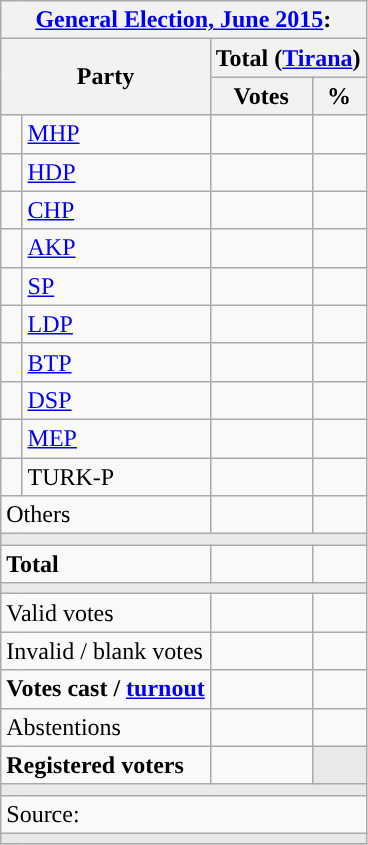<table class="wikitable" style="text-align:left">
<tr>
<th colspan="4"><a href='#'>General Election, June 2015</a>: </th>
</tr>
<tr>
<th rowspan="2" colspan="2">Party</th>
<th colspan="2">Total (<a href='#'>Tirana</a>)</th>
</tr>
<tr>
<th>Votes</th>
<th>%</th>
</tr>
<tr>
<td style="background-color:"></td>
<td><a href='#'>MHP</a></td>
<td></td>
<td></td>
</tr>
<tr>
<td style="background-color:"></td>
<td><a href='#'>HDP</a></td>
<td></td>
<td></td>
</tr>
<tr>
<td style="background-color:"></td>
<td><a href='#'>CHP</a></td>
<td></td>
<td></td>
</tr>
<tr>
<td style="background-color:"></td>
<td><a href='#'>AKP</a></td>
<td></td>
<td></td>
</tr>
<tr>
<td style="background-color:"></td>
<td><a href='#'>SP</a></td>
<td></td>
<td></td>
</tr>
<tr>
<td style="background-color:"></td>
<td><a href='#'>LDP</a></td>
<td></td>
<td></td>
</tr>
<tr>
<td style="background-color:"></td>
<td><a href='#'>BTP</a></td>
<td></td>
<td></td>
</tr>
<tr>
<td style="background-color:"></td>
<td><a href='#'>DSP</a></td>
<td></td>
<td></td>
</tr>
<tr>
<td style="background-color:"></td>
<td><a href='#'>MEP</a></td>
<td></td>
<td></td>
</tr>
<tr>
<td style="background-color:"></td>
<td>TURK-P</td>
<td></td>
<td></td>
</tr>
<tr>
<td colspan="2">Others</td>
<td></td>
<td></td>
</tr>
<tr>
<td colspan="4" style="background:#e9e9e9;"></td>
</tr>
<tr>
<td colspan="2"><strong>Total</strong></td>
<td></td>
<td></td>
</tr>
<tr>
<td colspan="4" style="background:#e9e9e9;"></td>
</tr>
<tr>
<td colspan="2">Valid votes</td>
<td></td>
<td></td>
</tr>
<tr>
<td colspan="2">Invalid / blank votes</td>
<td></td>
<td></td>
</tr>
<tr>
<td colspan="2"><strong>Votes cast / <a href='#'>turnout</a></strong></td>
<td></td>
<td></td>
</tr>
<tr>
<td colspan="2">Abstentions</td>
<td></td>
<td></td>
</tr>
<tr>
<td colspan="2"><strong>Registered voters</strong></td>
<td></td>
<td style="background:#e9e9e9;"></td>
</tr>
<tr>
<td colspan="4" style="background:#e9e9e9;"></td>
</tr>
<tr>
<td colspan="4">Source: </td>
</tr>
<tr>
<td colspan="4" style="background:#e9e9e9;"></td>
</tr>
</table>
